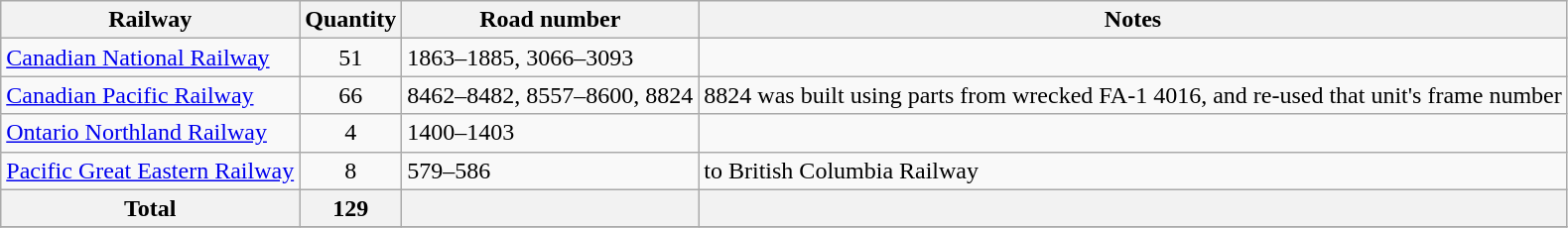<table class="wikitable">
<tr>
<th>Railway</th>
<th>Quantity</th>
<th>Road number</th>
<th>Notes</th>
</tr>
<tr>
<td><a href='#'>Canadian National Railway</a></td>
<td style="text-align:center;">51</td>
<td>1863–1885, 3066–3093</td>
<td></td>
</tr>
<tr>
<td><a href='#'>Canadian Pacific Railway</a></td>
<td style="text-align:center;">66</td>
<td>8462–8482, 8557–8600, 8824</td>
<td>8824 was built using parts from wrecked FA-1 4016, and re-used that unit's frame number</td>
</tr>
<tr>
<td><a href='#'>Ontario Northland Railway</a></td>
<td style="text-align:center;">4</td>
<td>1400–1403</td>
<td></td>
</tr>
<tr>
<td><a href='#'>Pacific Great Eastern Railway</a></td>
<td style="text-align:center;">8</td>
<td>579–586</td>
<td>to British Columbia Railway</td>
</tr>
<tr>
<th>Total</th>
<th>129</th>
<th></th>
<th></th>
</tr>
<tr>
</tr>
</table>
